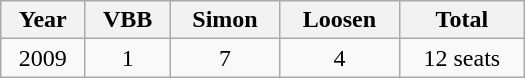<table class="wikitable" width="350">
<tr>
<th>Year</th>
<th>VBB</th>
<th>Simon</th>
<th>Loosen</th>
<th>Total</th>
</tr>
<tr align="center">
<td>2009</td>
<td>1</td>
<td>7</td>
<td>4</td>
<td>12 seats</td>
</tr>
</table>
